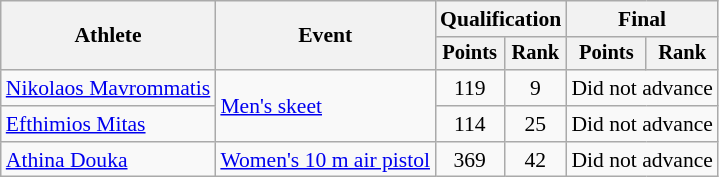<table class="wikitable" style="font-size:90%">
<tr>
<th rowspan=2>Athlete</th>
<th rowspan=2>Event</th>
<th colspan=2>Qualification</th>
<th colspan=2>Final</th>
</tr>
<tr style="font-size:95%">
<th>Points</th>
<th>Rank</th>
<th>Points</th>
<th>Rank</th>
</tr>
<tr align=center>
<td align=left><a href='#'>Nikolaos Mavrommatis</a></td>
<td align=left rowspan=2><a href='#'>Men's skeet</a></td>
<td>119</td>
<td>9</td>
<td colspan=2>Did not advance</td>
</tr>
<tr align=center>
<td align=left><a href='#'>Efthimios Mitas</a></td>
<td>114</td>
<td>25</td>
<td colspan=2>Did not advance</td>
</tr>
<tr align=center>
<td align=left><a href='#'>Athina Douka</a></td>
<td align=left><a href='#'>Women's 10 m air pistol</a></td>
<td>369</td>
<td>42</td>
<td colspan=2>Did not advance</td>
</tr>
</table>
